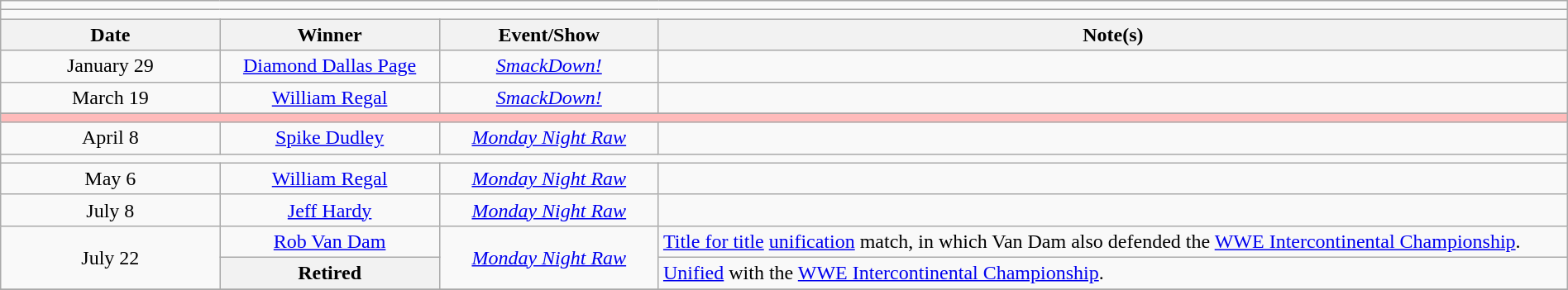<table class="wikitable" style="text-align:center; width:100%;">
<tr>
<td colspan="5"></td>
</tr>
<tr>
<td colspan="5"><strong></strong></td>
</tr>
<tr>
<th width=14%>Date</th>
<th width=14%>Winner</th>
<th width=14%>Event/Show</th>
<th width=58%>Note(s)</th>
</tr>
<tr>
<td>January 29<br></td>
<td><a href='#'>Diamond Dallas Page</a></td>
<td><em><a href='#'>SmackDown!</a></em></td>
<td></td>
</tr>
<tr>
<td>March 19<br></td>
<td><a href='#'>William Regal</a></td>
<td><em><a href='#'>SmackDown!</a></em></td>
<td></td>
</tr>
<tr>
</tr>
<tr style="background:#FBB;">
<td colspan="5"></td>
</tr>
<tr>
<td>April 8</td>
<td><a href='#'>Spike Dudley</a></td>
<td><em><a href='#'>Monday Night Raw</a></em></td>
<td></td>
</tr>
<tr>
<td colspan="5"></td>
</tr>
<tr>
<td>May 6</td>
<td><a href='#'>William Regal</a></td>
<td><em><a href='#'>Monday Night Raw</a></em></td>
<td></td>
</tr>
<tr>
<td>July 8</td>
<td><a href='#'>Jeff Hardy</a></td>
<td><em><a href='#'>Monday Night Raw</a></em></td>
<td></td>
</tr>
<tr>
<td rowspan=2>July 22</td>
<td><a href='#'>Rob Van Dam</a></td>
<td rowspan=2><em><a href='#'>Monday Night Raw</a></em></td>
<td align=left><a href='#'>Title for title</a> <a href='#'>unification</a> match, in which Van Dam also defended the <a href='#'>WWE Intercontinental Championship</a>.</td>
</tr>
<tr>
<th>Retired</th>
<td align=left><a href='#'>Unified</a> with the <a href='#'>WWE Intercontinental Championship</a>.</td>
</tr>
<tr>
</tr>
</table>
